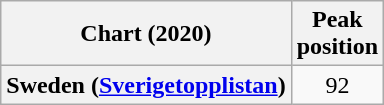<table class="wikitable plainrowheaders" style="text-align:center">
<tr>
<th scope="col">Chart (2020)</th>
<th scope="col">Peak<br>position</th>
</tr>
<tr>
<th scope="row">Sweden (<a href='#'>Sverigetopplistan</a>)</th>
<td>92</td>
</tr>
</table>
